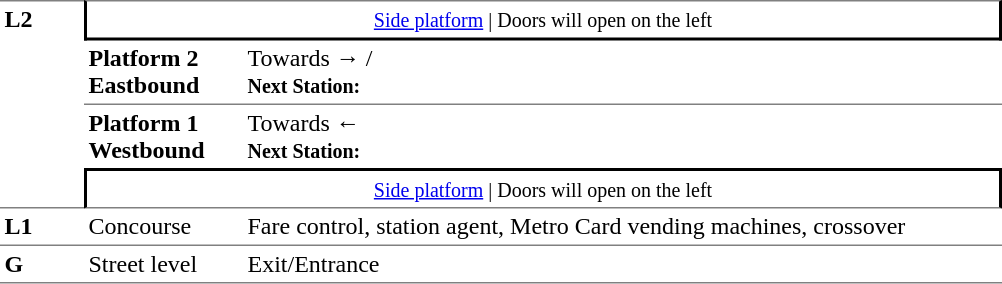<table table border=0 cellspacing=0 cellpadding=3>
<tr>
<td style="border-top:solid 1px grey;border-bottom:solid 1px grey;" width=50 rowspan=4 valign=top><strong>L2</strong></td>
<td style="border-top:solid 1px grey;border-right:solid 2px black;border-left:solid 2px black;border-bottom:solid 2px black;text-align:center;" colspan=2><small><a href='#'>Side platform</a> | Doors will open on the left </small></td>
</tr>
<tr>
<td style="border-bottom:solid 1px grey;" width=100><span><strong>Platform 2</strong><br><strong>Eastbound</strong></span></td>
<td style="border-bottom:solid 1px grey;" width=500>Towards →  / <br><small><strong>Next Station:</strong> </small></td>
</tr>
<tr>
<td><span><strong>Platform 1</strong><br><strong>Westbound</strong></span></td>
<td><span></span>Towards ← <br><small><strong>Next Station:</strong> </small></td>
</tr>
<tr>
<td style="border-top:solid 2px black;border-right:solid 2px black;border-left:solid 2px black;border-bottom:solid 1px grey;" colspan=2  align=center><small><a href='#'>Side platform</a> | Doors will open on the left </small></td>
</tr>
<tr>
<td valign=top><strong>L1</strong></td>
<td valign=top>Concourse</td>
<td valign=top>Fare control, station agent, Metro Card vending machines, crossover</td>
</tr>
<tr>
<td style="border-bottom:solid 1px grey;border-top:solid 1px grey;" width=50 valign=top><strong>G</strong></td>
<td style="border-top:solid 1px grey;border-bottom:solid 1px grey;" width=100 valign=top>Street level</td>
<td style="border-top:solid 1px grey;border-bottom:solid 1px grey;" width=500 valign=top>Exit/Entrance</td>
</tr>
</table>
